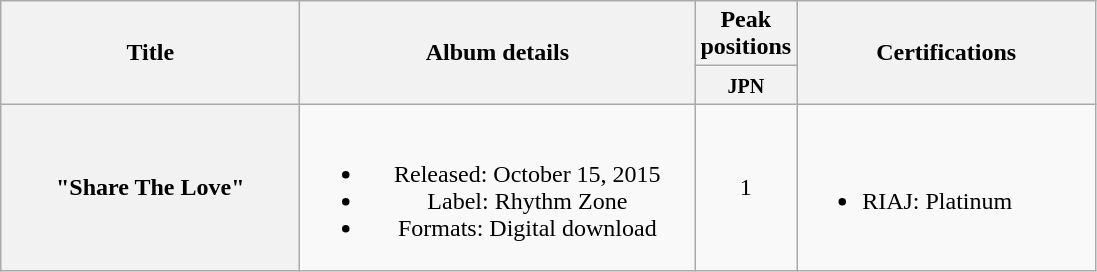<table class="wikitable plainrowheaders" style="text-align:center;">
<tr>
<th style="width:12em;" rowspan="2">Title</th>
<th style="width:16em;" rowspan="2">Album details</th>
<th colspan="1">Peak positions</th>
<th style="width:12em;" rowspan="2">Certifications</th>
</tr>
<tr>
<th style="width:2.5em;"><small>JPN</small><br></th>
</tr>
<tr>
<th scope="row">"Share The Love"</th>
<td><br><ul><li>Released: October 15, 2015 </li><li>Label: Rhythm Zone</li><li>Formats: Digital download</li></ul></td>
<td>1</td>
<td align="left"><br><ul><li>RIAJ: Platinum</li></ul></td>
</tr>
</table>
